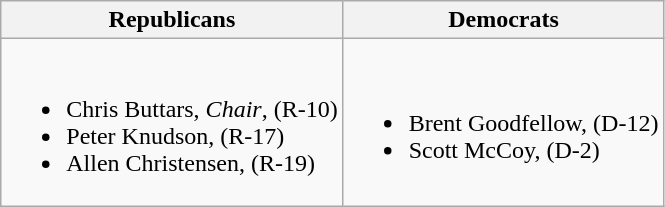<table class=wikitable>
<tr>
<th>Republicans</th>
<th>Democrats</th>
</tr>
<tr>
<td><br><ul><li>Chris Buttars, <em>Chair</em>, (R-10)</li><li>Peter Knudson, (R-17)</li><li>Allen Christensen, (R-19)</li></ul></td>
<td><br><ul><li>Brent Goodfellow, (D-12)</li><li>Scott McCoy, (D-2)</li></ul></td>
</tr>
</table>
